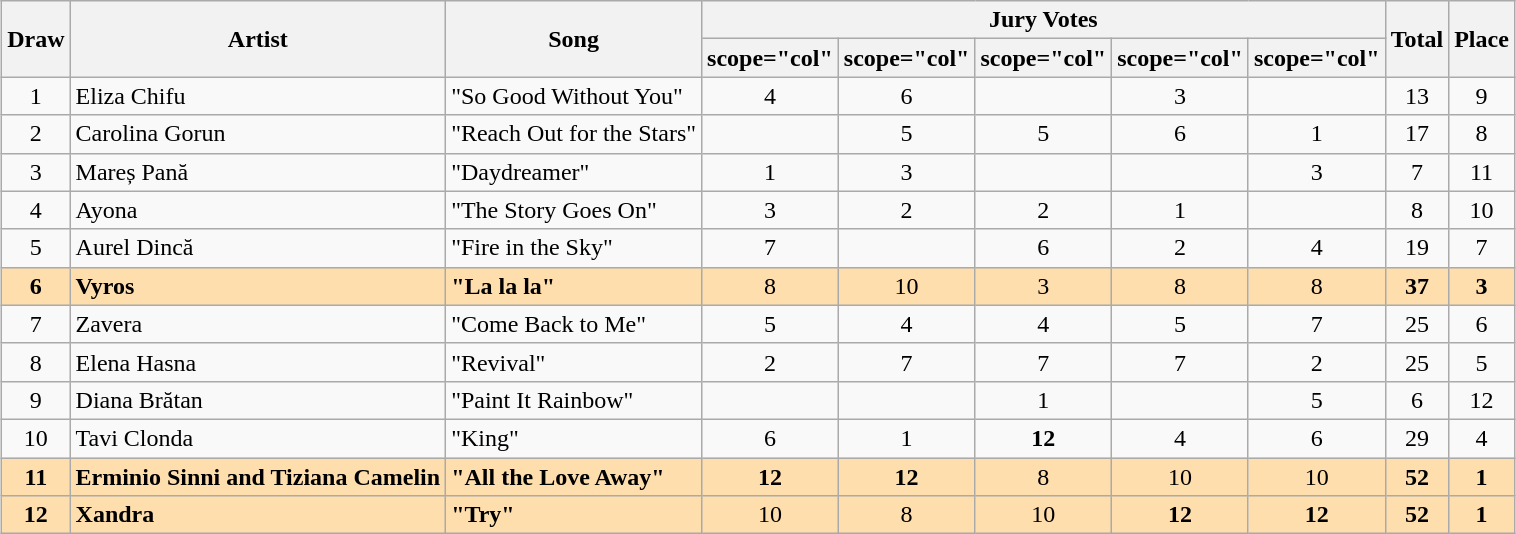<table class="sortable wikitable" style="margin: 1em auto 1em auto; text-align:center;">
<tr>
<th rowspan="2">Draw</th>
<th rowspan="2">Artist</th>
<th rowspan="2">Song</th>
<th colspan="5">Jury Votes</th>
<th rowspan="2">Total</th>
<th rowspan="2">Place</th>
</tr>
<tr>
<th>scope="col" </th>
<th>scope="col" </th>
<th>scope="col" </th>
<th>scope="col" </th>
<th>scope="col" </th>
</tr>
<tr>
<td>1</td>
<td align="left">Eliza Chifu</td>
<td align="left">"So Good Without You"</td>
<td>4</td>
<td>6</td>
<td></td>
<td>3</td>
<td></td>
<td>13</td>
<td>9</td>
</tr>
<tr>
<td>2</td>
<td align="left">Carolina Gorun</td>
<td align="left">"Reach Out for the Stars"</td>
<td></td>
<td>5</td>
<td>5</td>
<td>6</td>
<td>1</td>
<td>17</td>
<td>8</td>
</tr>
<tr>
<td>3</td>
<td align="left">Mareș Pană</td>
<td align="left">"Daydreamer"</td>
<td>1</td>
<td>3</td>
<td></td>
<td></td>
<td>3</td>
<td>7</td>
<td>11</td>
</tr>
<tr>
<td>4</td>
<td align="left">Ayona</td>
<td align="left">"The Story Goes On"</td>
<td>3</td>
<td>2</td>
<td>2</td>
<td>1</td>
<td></td>
<td>8</td>
<td>10</td>
</tr>
<tr>
<td>5</td>
<td align="left">Aurel Dincă</td>
<td align="left">"Fire in the Sky"</td>
<td>7</td>
<td></td>
<td>6</td>
<td>2</td>
<td>4</td>
<td>19</td>
<td>7</td>
</tr>
<tr style="background:navajowhite;">
<td><strong>6</strong></td>
<td align="left"><strong>Vyros</strong></td>
<td align="left"><strong>"La la la"</strong></td>
<td>8</td>
<td>10</td>
<td>3</td>
<td>8</td>
<td>8</td>
<td><strong>37</strong></td>
<td><strong>3</strong></td>
</tr>
<tr>
<td>7</td>
<td align="left">Zavera</td>
<td align="left">"Come Back to Me"</td>
<td>5</td>
<td>4</td>
<td>4</td>
<td>5</td>
<td>7</td>
<td>25</td>
<td>6</td>
</tr>
<tr>
<td>8</td>
<td align="left">Elena Hasna</td>
<td align="left">"Revival"</td>
<td>2</td>
<td>7</td>
<td>7</td>
<td>7</td>
<td>2</td>
<td>25</td>
<td>5</td>
</tr>
<tr>
<td>9</td>
<td align="left">Diana Brătan</td>
<td align="left">"Paint It Rainbow"</td>
<td></td>
<td></td>
<td>1</td>
<td></td>
<td>5</td>
<td>6</td>
<td>12</td>
</tr>
<tr>
<td>10</td>
<td align="left">Tavi Clonda</td>
<td align="left">"King"</td>
<td>6</td>
<td>1</td>
<td><strong>12</strong></td>
<td>4</td>
<td>6</td>
<td>29</td>
<td>4</td>
</tr>
<tr style="background:navajowhite;">
<td><strong>11</strong></td>
<td align="left"><strong>Erminio Sinni and Tiziana Camelin</strong></td>
<td align="left"><strong>"All the Love Away"</strong></td>
<td><strong>12</strong></td>
<td><strong>12</strong></td>
<td>8</td>
<td>10</td>
<td>10</td>
<td><strong>52</strong></td>
<td><strong>1</strong></td>
</tr>
<tr style="background:navajowhite;">
<td><strong>12</strong></td>
<td align="left"><strong>Xandra</strong></td>
<td align="left"><strong>"Try"</strong></td>
<td>10</td>
<td>8</td>
<td>10</td>
<td><strong>12</strong></td>
<td><strong>12</strong></td>
<td><strong>52</strong></td>
<td><strong>1</strong></td>
</tr>
</table>
